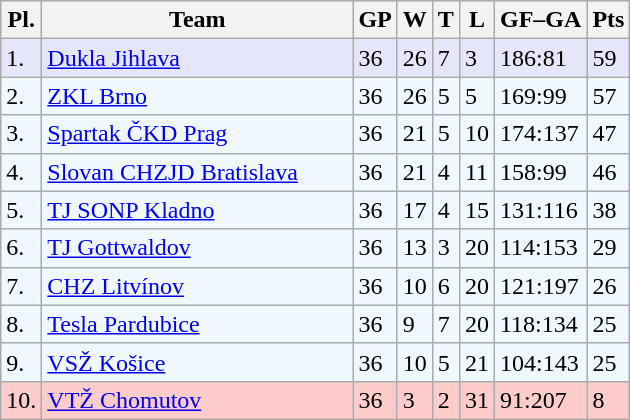<table class="wikitable">
<tr>
<th>Pl.</th>
<th width="200">Team</th>
<th>GP</th>
<th>W</th>
<th>T</th>
<th>L</th>
<th>GF–GA</th>
<th>Pts</th>
</tr>
<tr bgcolor="#e6e6fa">
<td>1.</td>
<td><a href='#'>Dukla Jihlava</a></td>
<td>36</td>
<td>26</td>
<td>7</td>
<td>3</td>
<td>186:81</td>
<td>59</td>
</tr>
<tr bgcolor="#f0f8ff">
<td>2.</td>
<td><a href='#'>ZKL Brno</a></td>
<td>36</td>
<td>26</td>
<td>5</td>
<td>5</td>
<td>169:99</td>
<td>57</td>
</tr>
<tr bgcolor="#f0f8ff">
<td>3.</td>
<td><a href='#'>Spartak ČKD Prag</a></td>
<td>36</td>
<td>21</td>
<td>5</td>
<td>10</td>
<td>174:137</td>
<td>47</td>
</tr>
<tr bgcolor="#f0f8ff">
<td>4.</td>
<td><a href='#'>Slovan CHZJD Bratislava</a></td>
<td>36</td>
<td>21</td>
<td>4</td>
<td>11</td>
<td>158:99</td>
<td>46</td>
</tr>
<tr bgcolor="#f0f8ff">
<td>5.</td>
<td><a href='#'>TJ SONP Kladno</a></td>
<td>36</td>
<td>17</td>
<td>4</td>
<td>15</td>
<td>131:116</td>
<td>38</td>
</tr>
<tr bgcolor="#f0f8ff">
<td>6.</td>
<td><a href='#'>TJ Gottwaldov</a></td>
<td>36</td>
<td>13</td>
<td>3</td>
<td>20</td>
<td>114:153</td>
<td>29</td>
</tr>
<tr bgcolor="#f0f8ff">
<td>7.</td>
<td><a href='#'>CHZ Litvínov</a></td>
<td>36</td>
<td>10</td>
<td>6</td>
<td>20</td>
<td>121:197</td>
<td>26</td>
</tr>
<tr bgcolor="#f0f8ff">
<td>8.</td>
<td><a href='#'>Tesla Pardubice</a></td>
<td>36</td>
<td>9</td>
<td>7</td>
<td>20</td>
<td>118:134</td>
<td>25</td>
</tr>
<tr bgcolor="#f0f8ff">
<td>9.</td>
<td><a href='#'>VSŽ Košice</a></td>
<td>36</td>
<td>10</td>
<td>5</td>
<td>21</td>
<td>104:143</td>
<td>25</td>
</tr>
<tr bgcolor="#ffcccc">
<td>10.</td>
<td><a href='#'>VTŽ Chomutov</a></td>
<td>36</td>
<td>3</td>
<td>2</td>
<td>31</td>
<td>91:207</td>
<td>8</td>
</tr>
</table>
